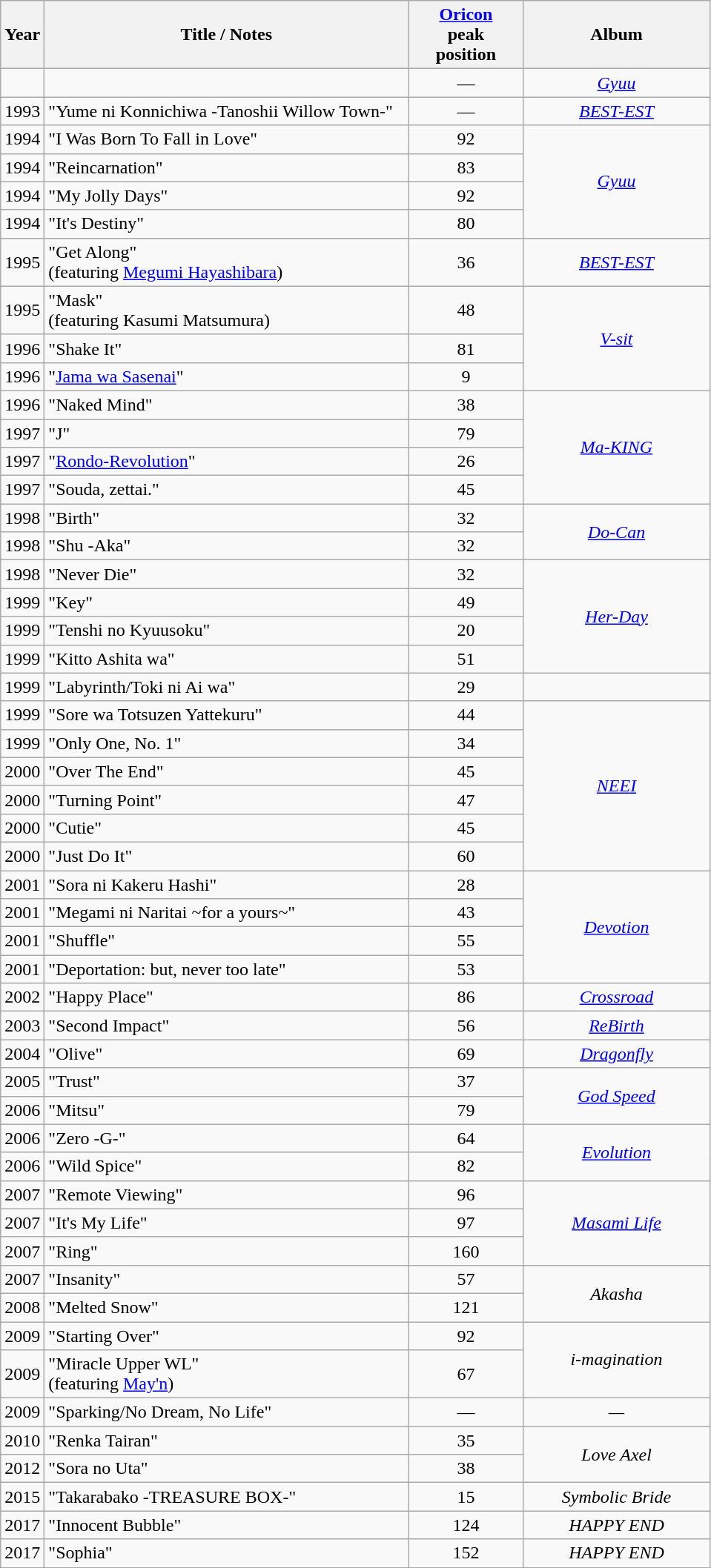<table class="wikitable plainrowheaders" style="text-align:center">
<tr>
<th style="width:2em;">Year</th>
<th style="width:20em;">Title / Notes</th>
<th style="width:6em;"><a href='#'>Oricon</a><br>peak<br> position</th>
<th style="width:10em;">Album</th>
</tr>
<tr>
<td></td>
<td align=left></td>
<td align="center">—</td>
<td><em><a href='#'>Gyuu</a></em></td>
</tr>
<tr>
<td>1993</td>
<td align=left>"Yume ni Konnichiwa -Tanoshii Willow Town-"</td>
<td align="center">—</td>
<td><em><a href='#'>BEST-EST</a></em></td>
</tr>
<tr>
<td>1994</td>
<td align=left>"I Was Born To Fall in Love"</td>
<td align="center">92</td>
<td rowspan="4"><em><a href='#'>Gyuu</a></em></td>
</tr>
<tr>
<td>1994</td>
<td align=left>"Reincarnation"</td>
<td align="center">83</td>
</tr>
<tr>
<td>1994</td>
<td align=left>"My Jolly Days"</td>
<td align="center">92</td>
</tr>
<tr>
<td>1994</td>
<td align=left>"It's Destiny"</td>
<td align="center">80</td>
</tr>
<tr>
<td>1995</td>
<td align=left>"Get Along"<br><span>(featuring <a href='#'>Megumi Hayashibara</a>)</span></td>
<td align="center">36</td>
<td><em><a href='#'>BEST-EST</a></em></td>
</tr>
<tr>
<td>1995</td>
<td align=left>"Mask"<br><span>(featuring Kasumi Matsumura)</span></td>
<td align="center">48</td>
<td rowspan="3"><em><a href='#'>V-sit</a></em></td>
</tr>
<tr>
<td>1996</td>
<td align=left>"Shake It"</td>
<td align="center">81</td>
</tr>
<tr>
<td>1996</td>
<td align=left>"<a href='#'>Jama wa Sasenai</a>"</td>
<td align="center">9</td>
</tr>
<tr>
<td>1996</td>
<td align=left>"Naked Mind"</td>
<td align="center">38</td>
<td rowspan="4"><em><a href='#'>Ma-KING</a></em></td>
</tr>
<tr>
<td>1997</td>
<td align=left>"J"</td>
<td align="center">79</td>
</tr>
<tr>
<td>1997</td>
<td align=left>"<a href='#'>Rondo-Revolution</a>"</td>
<td align="center">26</td>
</tr>
<tr>
<td>1997</td>
<td align=left>"Souda, zettai."</td>
<td align="center">45</td>
</tr>
<tr>
<td>1998</td>
<td align=left>"Birth"</td>
<td align="center">32</td>
<td rowspan="2"><em><a href='#'>Do-Can</a></em></td>
</tr>
<tr>
<td>1998</td>
<td align=left>"Shu -Aka"</td>
<td align=center>32</td>
</tr>
<tr>
<td>1998</td>
<td align=left>"Never Die"</td>
<td align=center>32</td>
<td rowspan="4"><em><a href='#'>Her-Day</a></em></td>
</tr>
<tr>
<td>1999</td>
<td align=left>"Key"</td>
<td align=center>49</td>
</tr>
<tr>
<td>1999</td>
<td align=left>"Tenshi no Kyuusoku"</td>
<td align=center>20</td>
</tr>
<tr>
<td>1999</td>
<td align=left>"Kitto Ashita wa"</td>
<td align=center>51</td>
</tr>
<tr>
<td>1999</td>
<td align=left>"Labyrinth/Toki ni Ai wa"</td>
<td align=center>29</td>
</tr>
<tr>
<td>1999</td>
<td align=left>"Sore wa Totsuzen Yattekuru"</td>
<td align=center>44</td>
<td rowspan="6"><em><a href='#'>NEEI</a></em></td>
</tr>
<tr>
<td>1999</td>
<td align=left>"Only One, No. 1"</td>
<td align=center>34</td>
</tr>
<tr>
<td>2000</td>
<td align=left>"Over The End"</td>
<td align=center>45</td>
</tr>
<tr>
<td>2000</td>
<td align=left>"Turning Point"</td>
<td align=center>47</td>
</tr>
<tr>
<td>2000</td>
<td align=left>"Cutie"</td>
<td align=center>45</td>
</tr>
<tr>
<td>2000</td>
<td align=left>"Just Do It"</td>
<td align=center>60</td>
</tr>
<tr>
<td>2001</td>
<td align=left>"Sora ni Kakeru Hashi"</td>
<td align=center>28</td>
<td rowspan="4"><em><a href='#'>Devotion</a></em></td>
</tr>
<tr>
<td>2001</td>
<td align=left>"Megami ni Naritai ~for a yours~"</td>
<td align=center>43</td>
</tr>
<tr>
<td>2001</td>
<td align=left>"Shuffle"</td>
<td align=center>55</td>
</tr>
<tr>
<td>2001</td>
<td align=left>"Deportation: but, never too late"</td>
<td align=center>53</td>
</tr>
<tr>
<td>2002</td>
<td align=left>"Happy Place"</td>
<td align=center>86</td>
<td><em><a href='#'>Crossroad</a></em></td>
</tr>
<tr>
<td>2003</td>
<td align=left>"Second Impact"</td>
<td align=center>56</td>
<td><em><a href='#'>ReBirth</a></em></td>
</tr>
<tr>
<td>2004</td>
<td align=left>"Olive"</td>
<td align=center>69</td>
<td><em><a href='#'>Dragonfly</a></em></td>
</tr>
<tr>
<td>2005</td>
<td align=left>"Trust"</td>
<td align=center>37</td>
<td rowspan="2"><em><a href='#'>God Speed</a></em></td>
</tr>
<tr>
<td>2006</td>
<td align=left>"Mitsu"</td>
<td align=center>79</td>
</tr>
<tr>
<td>2006</td>
<td align=left>"Zero -G-"</td>
<td align=center>64</td>
<td rowspan="2"><em><a href='#'>Evolution</a></em></td>
</tr>
<tr>
<td>2006</td>
<td align=left>"Wild Spice"</td>
<td align=center>82</td>
</tr>
<tr>
<td>2007</td>
<td align=left>"Remote Viewing"</td>
<td align=center>96</td>
<td rowspan="3"><em><a href='#'>Masami Life</a></em></td>
</tr>
<tr>
<td>2007</td>
<td align=left>"It's My Life"</td>
<td align=center>97</td>
</tr>
<tr>
<td>2007</td>
<td align=left>"Ring"</td>
<td align=center>160</td>
</tr>
<tr>
<td>2007</td>
<td align=left>"Insanity"</td>
<td align=center>57</td>
<td rowspan="2"><em>Akasha</em></td>
</tr>
<tr>
<td>2008</td>
<td align=left>"Melted Snow"</td>
<td align=center>121</td>
</tr>
<tr>
<td>2009</td>
<td align=left>"Starting Over"</td>
<td align=center>92</td>
<td rowspan="2"><em>i-magination</em></td>
</tr>
<tr>
<td>2009</td>
<td align=left>"Miracle Upper WL"<br><span>(featuring <a href='#'>May'n</a>)</span></td>
<td align=center>67</td>
</tr>
<tr>
<td>2009</td>
<td align=left>"Sparking/No Dream, No Life"</td>
<td align=center>—</td>
<td><em>—</em></td>
</tr>
<tr>
<td>2010</td>
<td align=left>"Renka Tairan"</td>
<td align=center>35</td>
<td rowspan="2"><em>Love Axel</em></td>
</tr>
<tr>
<td>2012</td>
<td align=left>"Sora no Uta"</td>
<td align=center>38</td>
</tr>
<tr>
<td>2015</td>
<td align=left>"Takarabako -TREASURE BOX-"</td>
<td align=center>15</td>
<td><em>Symbolic Bride</em></td>
</tr>
<tr>
<td>2017</td>
<td align=left>"Innocent Bubble"</td>
<td align=center>124</td>
<td><em>HAPPY END</em></td>
</tr>
<tr>
<td>2017</td>
<td align=left>"Sophia"</td>
<td align=center>152</td>
<td><em>HAPPY END</em></td>
</tr>
<tr>
</tr>
</table>
